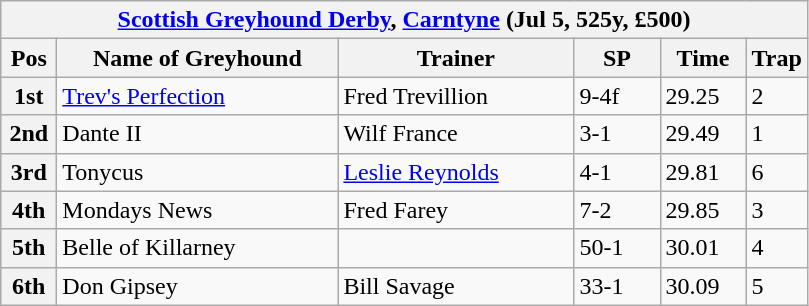<table class="wikitable">
<tr>
<th colspan="6"><a href='#'>Scottish Greyhound Derby</a>, <a href='#'>Carntyne</a> (Jul 5, 525y, £500)</th>
</tr>
<tr>
<th width=30>Pos</th>
<th width=180>Name of Greyhound</th>
<th width=150>Trainer</th>
<th width=50>SP</th>
<th width=50>Time</th>
<th width=30>Trap</th>
</tr>
<tr>
<th>1st</th>
<td><a href='#'>Trev's Perfection</a></td>
<td>Fred Trevillion</td>
<td>9-4f</td>
<td>29.25</td>
<td>2</td>
</tr>
<tr>
<th>2nd</th>
<td>Dante II</td>
<td>Wilf France</td>
<td>3-1</td>
<td>29.49</td>
<td>1</td>
</tr>
<tr>
<th>3rd</th>
<td>Tonycus</td>
<td><a href='#'>Leslie Reynolds</a></td>
<td>4-1</td>
<td>29.81</td>
<td>6</td>
</tr>
<tr>
<th>4th</th>
<td>Mondays News</td>
<td>Fred Farey</td>
<td>7-2</td>
<td>29.85</td>
<td>3</td>
</tr>
<tr>
<th>5th</th>
<td>Belle of Killarney</td>
<td></td>
<td>50-1</td>
<td>30.01</td>
<td>4</td>
</tr>
<tr>
<th>6th</th>
<td>Don Gipsey</td>
<td>Bill Savage</td>
<td>33-1</td>
<td>30.09</td>
<td>5</td>
</tr>
</table>
